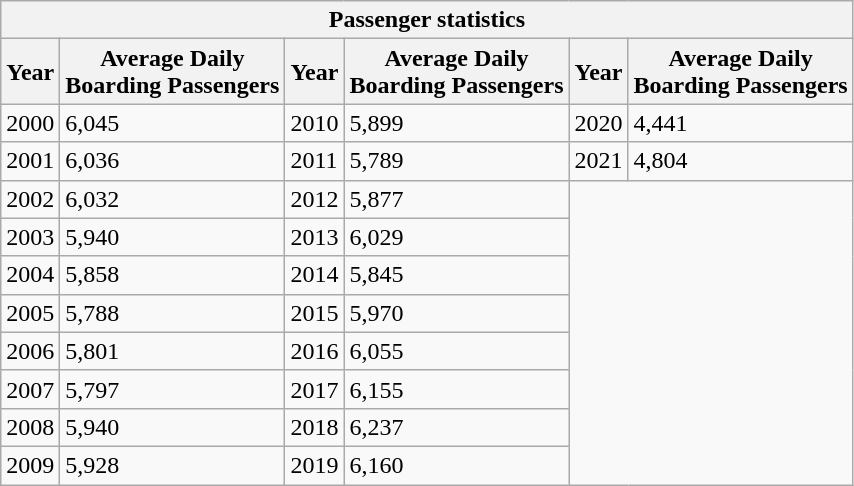<table class="wikitable">
<tr>
<th colspan="6">Passenger statistics</th>
</tr>
<tr>
<th>Year</th>
<th>Average Daily<br>Boarding Passengers</th>
<th>Year</th>
<th>Average Daily<br>Boarding Passengers</th>
<th>Year</th>
<th>Average Daily<br>Boarding Passengers</th>
</tr>
<tr>
<td>2000</td>
<td>6,045</td>
<td>2010</td>
<td>5,899</td>
<td>2020</td>
<td>4,441</td>
</tr>
<tr>
<td>2001</td>
<td>6,036</td>
<td>2011</td>
<td>5,789</td>
<td>2021</td>
<td>4,804</td>
</tr>
<tr>
<td>2002</td>
<td>6,032</td>
<td>2012</td>
<td>5,877</td>
<td colspan="2" rowspan="8"></td>
</tr>
<tr>
<td>2003</td>
<td>5,940</td>
<td>2013</td>
<td>6,029</td>
</tr>
<tr>
<td>2004</td>
<td>5,858</td>
<td>2014</td>
<td>5,845</td>
</tr>
<tr>
<td>2005</td>
<td>5,788</td>
<td>2015</td>
<td>5,970</td>
</tr>
<tr>
<td>2006</td>
<td>5,801</td>
<td>2016</td>
<td>6,055</td>
</tr>
<tr>
<td>2007</td>
<td>5,797</td>
<td>2017</td>
<td>6,155</td>
</tr>
<tr>
<td>2008</td>
<td>5,940</td>
<td>2018</td>
<td>6,237</td>
</tr>
<tr>
<td>2009</td>
<td>5,928</td>
<td>2019</td>
<td>6,160</td>
</tr>
</table>
